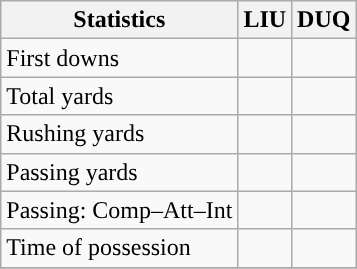<table class="wikitable" style="float: left;">
<tr>
<th>Statistics</th>
<th>LIU</th>
<th>DUQ</th>
</tr>
<tr>
<td>First downs</td>
<td></td>
<td></td>
</tr>
<tr>
<td>Total yards</td>
<td></td>
<td></td>
</tr>
<tr>
<td>Rushing yards</td>
<td></td>
<td></td>
</tr>
<tr>
<td>Passing yards</td>
<td></td>
<td></td>
</tr>
<tr>
<td>Passing: Comp–Att–Int</td>
<td></td>
<td></td>
</tr>
<tr>
<td>Time of possession</td>
<td></td>
<td></td>
</tr>
<tr>
</tr>
</table>
